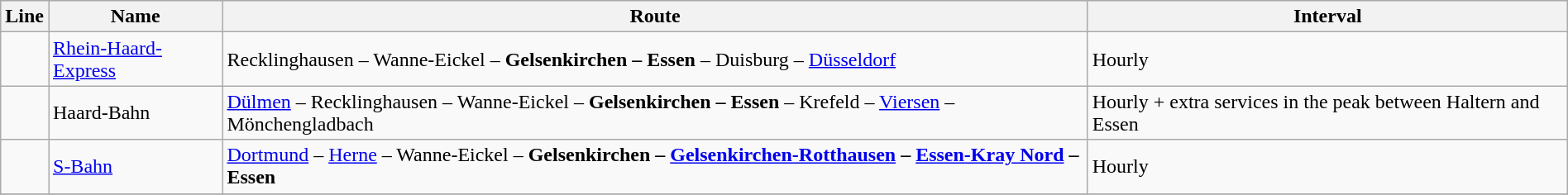<table class="wikitable" width="100%">
<tr style="background-color:#d8d8d8;">
<th>Line</th>
<th>Name</th>
<th>Route</th>
<th>Interval</th>
</tr>
<tr>
<td></td>
<td><a href='#'>Rhein-Haard-Express</a></td>
<td> Recklinghausen – Wanne-Eickel – <strong>Gelsenkirchen – Essen</strong> – Duisburg – <a href='#'>Düsseldorf</a></td>
<td>Hourly</td>
</tr>
<tr>
<td></td>
<td>Haard-Bahn</td>
<td> <a href='#'>Dülmen</a> –  Recklinghausen – Wanne-Eickel – <strong>Gelsenkirchen – Essen</strong> –  Krefeld – <a href='#'>Viersen</a> – Mönchengladbach</td>
<td>Hourly + extra services in the peak between Haltern and Essen</td>
</tr>
<tr>
<td></td>
<td><a href='#'>S-Bahn</a></td>
<td><a href='#'>Dortmund</a> – <a href='#'>Herne</a> – Wanne-Eickel – <strong>Gelsenkirchen – <a href='#'>Gelsenkirchen-Rotthausen</a> – <a href='#'>Essen-Kray Nord</a> – Essen</strong></td>
<td>Hourly</td>
</tr>
<tr>
</tr>
</table>
